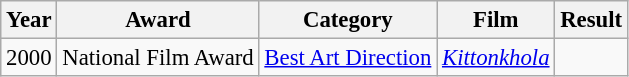<table class="wikitable" style="font-size: 95%;">
<tr>
<th>Year</th>
<th>Award</th>
<th>Category</th>
<th>Film</th>
<th>Result</th>
</tr>
<tr>
<td>2000</td>
<td>National Film Award</td>
<td><a href='#'>Best Art Direction</a></td>
<td><em><a href='#'>Kittonkhola</a></em></td>
<td></td>
</tr>
</table>
